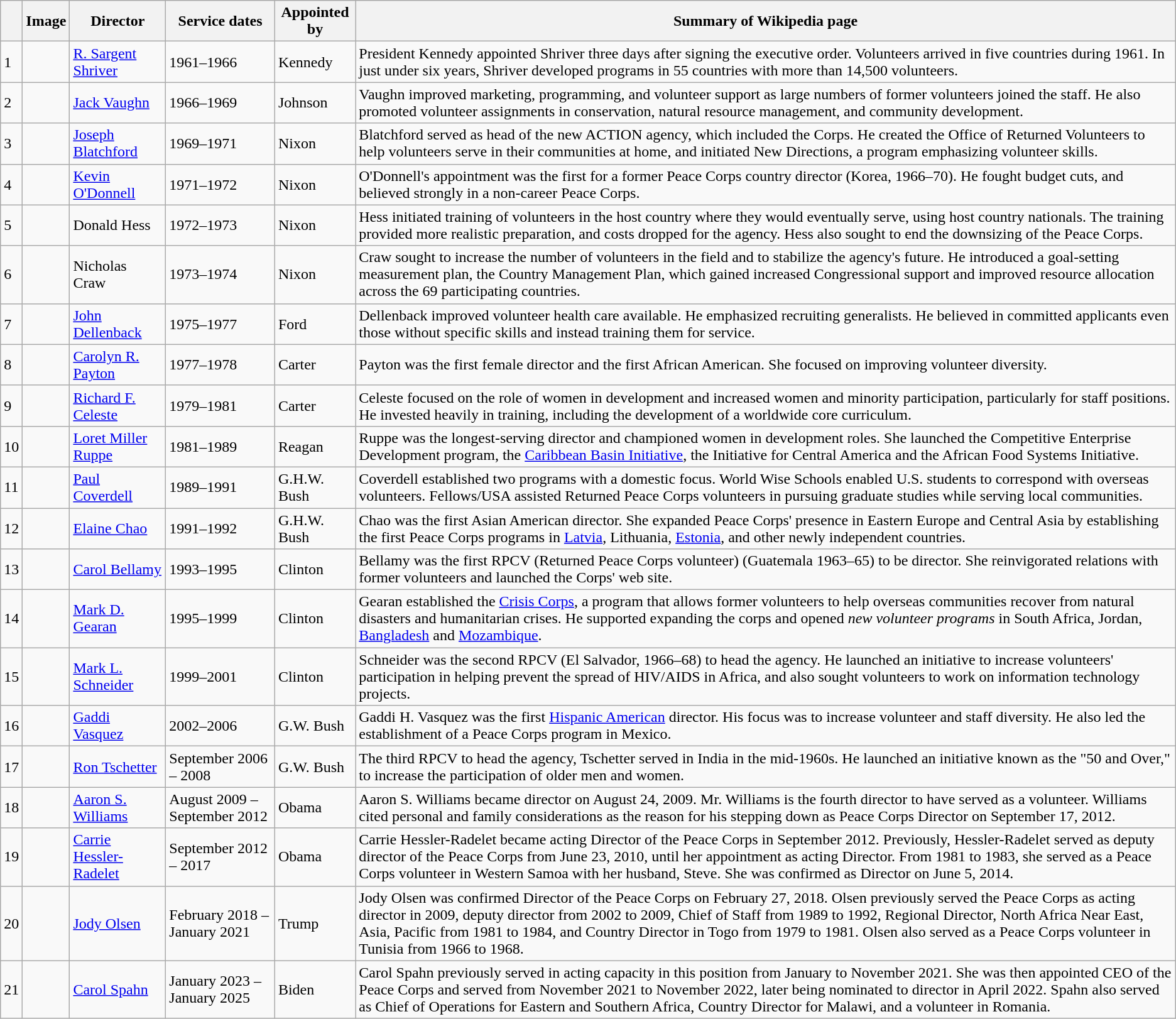<table class="wikitable">
<tr>
<th></th>
<th>Image</th>
<th>Director</th>
<th>Service dates</th>
<th>Appointed by</th>
<th>Summary of Wikipedia page</th>
</tr>
<tr>
<td>1</td>
<td></td>
<td><a href='#'>R. Sargent Shriver</a></td>
<td>1961–1966</td>
<td>Kennedy</td>
<td>President Kennedy appointed Shriver three days after signing the executive order. Volunteers arrived in five countries during 1961. In just under six years, Shriver developed programs in 55 countries with more than 14,500 volunteers.</td>
</tr>
<tr>
<td>2</td>
<td></td>
<td><a href='#'>Jack Vaughn</a></td>
<td>1966–1969</td>
<td>Johnson</td>
<td>Vaughn improved marketing, programming, and volunteer support as large numbers of former volunteers joined the staff. He also promoted volunteer assignments in conservation, natural resource management, and community development.</td>
</tr>
<tr>
<td>3</td>
<td></td>
<td><a href='#'>Joseph Blatchford</a></td>
<td>1969–1971</td>
<td>Nixon</td>
<td>Blatchford served as head of the new ACTION agency, which included the Corps. He created the Office of Returned Volunteers to help volunteers serve in their communities at home, and initiated New Directions, a program emphasizing volunteer skills.</td>
</tr>
<tr>
<td>4</td>
<td></td>
<td><a href='#'>Kevin O'Donnell</a></td>
<td>1971–1972</td>
<td>Nixon</td>
<td>O'Donnell's appointment was the first for a former Peace Corps country director (Korea, 1966–70). He fought budget cuts, and believed strongly in a non-career Peace Corps.</td>
</tr>
<tr>
<td>5</td>
<td></td>
<td>Donald Hess</td>
<td>1972–1973</td>
<td>Nixon</td>
<td>Hess initiated training of volunteers in the host country where they would eventually serve, using host country nationals. The training provided more realistic preparation, and costs dropped for the agency. Hess also sought to end the downsizing of the Peace Corps.</td>
</tr>
<tr>
<td>6</td>
<td></td>
<td>Nicholas Craw</td>
<td>1973–1974</td>
<td>Nixon</td>
<td>Craw sought to increase the number of volunteers in the field and to stabilize the agency's future. He introduced a goal-setting measurement plan, the Country Management Plan, which gained increased Congressional support and improved resource allocation across the 69 participating countries.</td>
</tr>
<tr>
<td>7</td>
<td></td>
<td><a href='#'>John Dellenback</a></td>
<td>1975–1977</td>
<td>Ford</td>
<td>Dellenback improved volunteer health care available. He emphasized recruiting generalists. He believed in committed applicants even those without specific skills and instead training them for service.</td>
</tr>
<tr>
<td>8</td>
<td></td>
<td><a href='#'>Carolyn R. Payton</a></td>
<td>1977–1978</td>
<td>Carter</td>
<td>Payton was the first female director and the first African American. She focused on improving volunteer diversity.</td>
</tr>
<tr>
<td>9</td>
<td></td>
<td><a href='#'>Richard F. Celeste</a></td>
<td>1979–1981</td>
<td>Carter</td>
<td>Celeste focused on the role of women in development and increased women and minority participation, particularly for staff positions. He invested heavily in training, including the development of a worldwide core curriculum.</td>
</tr>
<tr>
<td>10</td>
<td></td>
<td><a href='#'>Loret Miller Ruppe</a></td>
<td>1981–1989</td>
<td>Reagan</td>
<td>Ruppe was the longest-serving director and championed women in development roles. She launched the Competitive Enterprise Development program, the <a href='#'>Caribbean Basin Initiative</a>, the Initiative for Central America and the African Food Systems Initiative.</td>
</tr>
<tr>
<td>11</td>
<td></td>
<td><a href='#'>Paul Coverdell</a></td>
<td>1989–1991</td>
<td>G.H.W. Bush</td>
<td>Coverdell established two programs with a domestic focus. World Wise Schools enabled U.S. students to correspond with overseas volunteers. Fellows/USA assisted Returned Peace Corps volunteers in pursuing graduate studies while serving local communities.</td>
</tr>
<tr>
<td>12</td>
<td></td>
<td><a href='#'>Elaine Chao</a></td>
<td>1991–1992</td>
<td>G.H.W. Bush</td>
<td>Chao was the first Asian American director. She expanded Peace Corps' presence in Eastern Europe and Central Asia by establishing the first Peace Corps programs in <a href='#'>Latvia</a>, Lithuania, <a href='#'>Estonia</a>, and other newly independent countries.</td>
</tr>
<tr>
<td>13</td>
<td></td>
<td><a href='#'>Carol Bellamy</a></td>
<td>1993–1995</td>
<td>Clinton</td>
<td>Bellamy was the first RPCV (Returned Peace Corps volunteer) (Guatemala 1963–65) to be director. She reinvigorated relations with former volunteers and launched the Corps' web site.</td>
</tr>
<tr>
<td>14</td>
<td></td>
<td><a href='#'>Mark D. Gearan</a></td>
<td>1995–1999</td>
<td>Clinton</td>
<td>Gearan established the <a href='#'>Crisis Corps</a>, a program that allows former volunteers to help overseas communities recover from natural disasters and humanitarian crises. He supported expanding the corps and opened <em>new volunteer programs</em> in South Africa, Jordan, <a href='#'>Bangladesh</a> and <a href='#'>Mozambique</a>.</td>
</tr>
<tr>
<td>15</td>
<td></td>
<td><a href='#'>Mark L. Schneider</a></td>
<td>1999–2001</td>
<td>Clinton</td>
<td>Schneider was the second RPCV (El Salvador, 1966–68) to head the agency. He launched an initiative to increase volunteers' participation in helping prevent the spread of HIV/AIDS in Africa, and also sought volunteers to work on information technology projects.</td>
</tr>
<tr>
<td>16</td>
<td></td>
<td><a href='#'>Gaddi Vasquez</a></td>
<td>2002–2006</td>
<td>G.W. Bush</td>
<td>Gaddi H. Vasquez was the first <a href='#'>Hispanic American</a> director. His focus was to increase volunteer and staff diversity. He also led the establishment of a Peace Corps program in Mexico.</td>
</tr>
<tr>
<td>17</td>
<td></td>
<td><a href='#'>Ron Tschetter</a></td>
<td>September 2006 – 2008</td>
<td>G.W. Bush</td>
<td>The third RPCV to head the agency, Tschetter served in India in the mid-1960s. He launched an initiative known as the "50 and Over," to increase the participation of older men and women.</td>
</tr>
<tr>
<td>18</td>
<td></td>
<td><a href='#'>Aaron S. Williams</a></td>
<td>August 2009 – September 2012</td>
<td>Obama</td>
<td>Aaron S. Williams became director on August 24, 2009. Mr. Williams is the fourth director to have served as a volunteer. Williams cited personal and family considerations as the reason for his stepping down as Peace Corps Director on September 17, 2012.</td>
</tr>
<tr>
<td>19</td>
<td></td>
<td><a href='#'>Carrie Hessler-Radelet</a></td>
<td>September 2012 – 2017</td>
<td>Obama</td>
<td>Carrie Hessler-Radelet became acting Director of the Peace Corps in September 2012. Previously, Hessler-Radelet served as deputy director of the Peace Corps from June 23, 2010, until her appointment as acting Director. From 1981 to 1983, she served as a Peace Corps volunteer in Western Samoa with her husband, Steve. She was confirmed as Director on June 5, 2014.</td>
</tr>
<tr>
<td>20</td>
<td></td>
<td><a href='#'>Jody Olsen</a></td>
<td>February 2018 – January 2021</td>
<td>Trump</td>
<td>Jody Olsen was confirmed Director of the Peace Corps on February 27, 2018. Olsen previously served the Peace Corps as acting director in 2009, deputy director from 2002 to 2009, Chief of Staff from 1989 to 1992, Regional Director, North Africa Near East, Asia, Pacific from 1981 to 1984, and Country Director in Togo from 1979 to 1981. Olsen also served as a Peace Corps volunteer in Tunisia from 1966 to 1968.</td>
</tr>
<tr>
<td>21</td>
<td></td>
<td><a href='#'>Carol Spahn</a></td>
<td>January 2023 – January 2025</td>
<td>Biden</td>
<td>Carol Spahn previously served in acting capacity in this position from January to November 2021. She was then appointed CEO of the Peace Corps and served from November 2021 to November 2022, later being nominated to director in April 2022. Spahn also served as Chief of Operations for Eastern and Southern Africa, Country Director for Malawi, and a volunteer in Romania.</td>
</tr>
</table>
